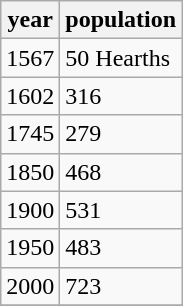<table class="wikitable">
<tr>
<th>year</th>
<th>population</th>
</tr>
<tr>
<td>1567</td>
<td>50 Hearths</td>
</tr>
<tr>
<td>1602</td>
<td>316</td>
</tr>
<tr>
<td>1745</td>
<td>279</td>
</tr>
<tr>
<td>1850</td>
<td>468</td>
</tr>
<tr>
<td>1900</td>
<td>531</td>
</tr>
<tr>
<td>1950</td>
<td>483</td>
</tr>
<tr>
<td>2000</td>
<td>723</td>
</tr>
<tr>
</tr>
</table>
